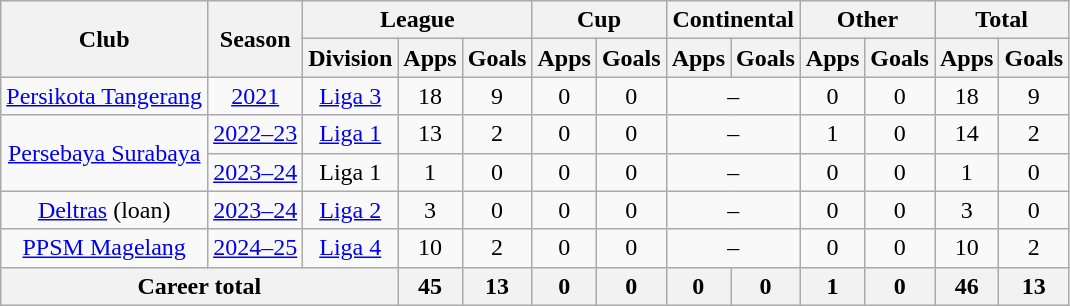<table class="wikitable" style="text-align: center">
<tr>
<th rowspan="2">Club</th>
<th rowspan="2">Season</th>
<th colspan="3">League</th>
<th colspan="2">Cup</th>
<th colspan="2">Continental</th>
<th colspan="2">Other</th>
<th colspan="2">Total</th>
</tr>
<tr>
<th>Division</th>
<th>Apps</th>
<th>Goals</th>
<th>Apps</th>
<th>Goals</th>
<th>Apps</th>
<th>Goals</th>
<th>Apps</th>
<th>Goals</th>
<th>Apps</th>
<th>Goals</th>
</tr>
<tr>
<td rowspan="1"><a href='#'>Persikota Tangerang</a></td>
<td><a href='#'>2021</a></td>
<td rowspan="1" valign="center"><a href='#'>Liga 3</a></td>
<td>18</td>
<td>9</td>
<td>0</td>
<td>0</td>
<td colspan="2">–</td>
<td>0</td>
<td>0</td>
<td>18</td>
<td>9</td>
</tr>
<tr>
<td rowspan="2"><a href='#'>Persebaya Surabaya</a></td>
<td><a href='#'>2022–23</a></td>
<td rowspan="1" valign="center"><a href='#'>Liga 1</a></td>
<td>13</td>
<td>2</td>
<td>0</td>
<td>0</td>
<td colspan="2">–</td>
<td>1</td>
<td>0</td>
<td>14</td>
<td>2</td>
</tr>
<tr>
<td><a href='#'>2023–24</a></td>
<td rowspan="1" valign="center">Liga 1</td>
<td>1</td>
<td>0</td>
<td>0</td>
<td>0</td>
<td colspan="2">–</td>
<td>0</td>
<td>0</td>
<td>1</td>
<td>0</td>
</tr>
<tr>
<td rowspan="1"><a href='#'>Deltras</a> (loan)</td>
<td><a href='#'>2023–24</a></td>
<td rowspan="1" valign="center"><a href='#'>Liga 2</a></td>
<td>3</td>
<td>0</td>
<td>0</td>
<td>0</td>
<td colspan="2">–</td>
<td>0</td>
<td>0</td>
<td>3</td>
<td>0</td>
</tr>
<tr>
<td rowspan="1"><a href='#'>PPSM Magelang</a></td>
<td><a href='#'>2024–25</a></td>
<td rowspan="1" valign="center"><a href='#'>Liga 4</a></td>
<td>10</td>
<td>2</td>
<td>0</td>
<td>0</td>
<td colspan="2">–</td>
<td>0</td>
<td>0</td>
<td>10</td>
<td>2</td>
</tr>
<tr>
<th colspan=3>Career total</th>
<th>45</th>
<th>13</th>
<th>0</th>
<th>0</th>
<th>0</th>
<th>0</th>
<th>1</th>
<th>0</th>
<th>46</th>
<th>13</th>
</tr>
</table>
